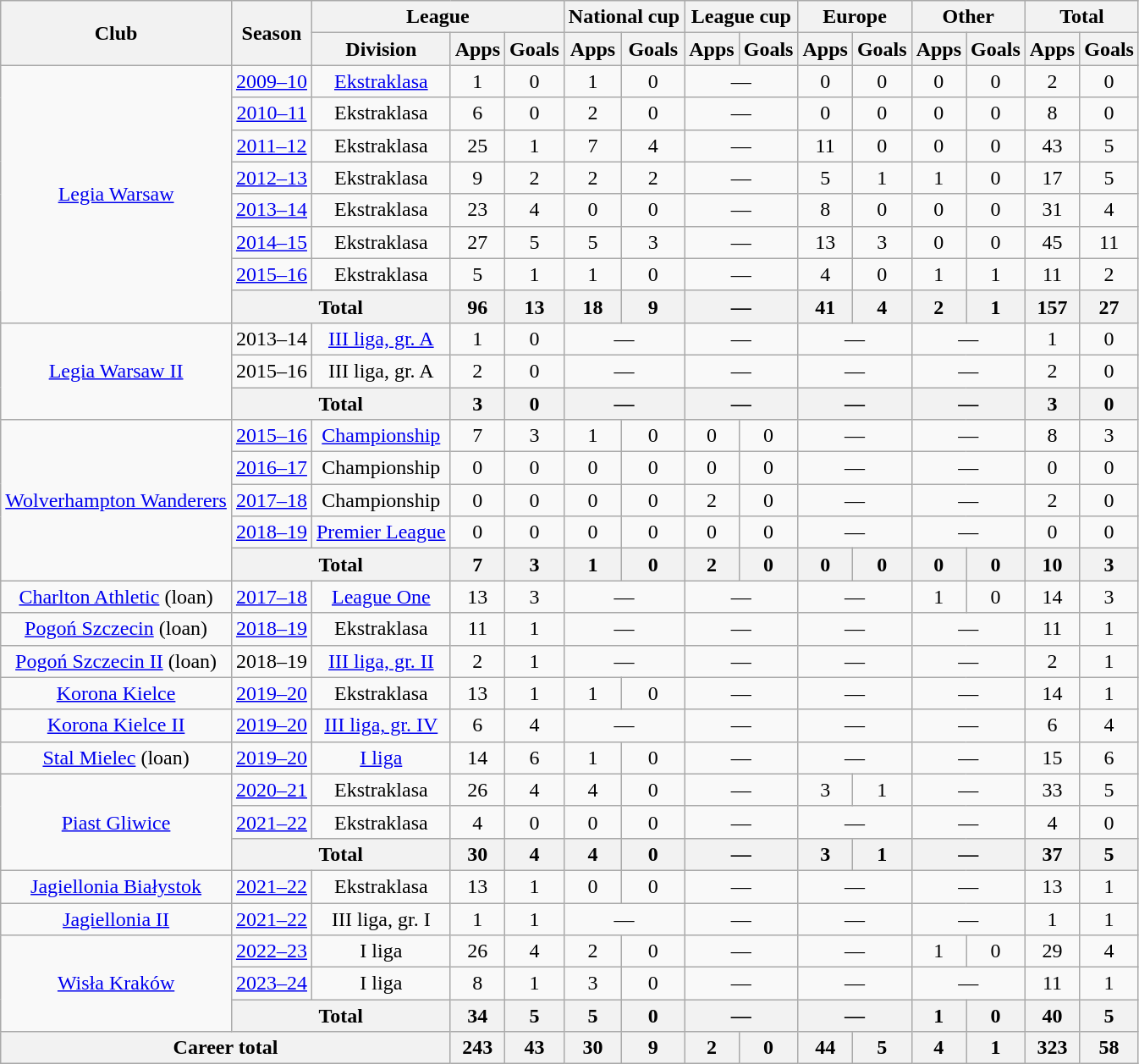<table class="wikitable" style="text-align: center;">
<tr>
<th rowspan="2">Club</th>
<th rowspan="2">Season</th>
<th colspan="3">League</th>
<th colspan="2">National cup</th>
<th colspan="2">League cup</th>
<th colspan="2">Europe</th>
<th colspan="2">Other</th>
<th colspan="2">Total</th>
</tr>
<tr>
<th>Division</th>
<th>Apps</th>
<th>Goals</th>
<th>Apps</th>
<th>Goals</th>
<th>Apps</th>
<th>Goals</th>
<th>Apps</th>
<th>Goals</th>
<th>Apps</th>
<th>Goals</th>
<th>Apps</th>
<th>Goals</th>
</tr>
<tr>
<td rowspan="8"><a href='#'>Legia Warsaw</a></td>
<td><a href='#'>2009–10</a></td>
<td><a href='#'>Ekstraklasa</a></td>
<td>1</td>
<td>0</td>
<td>1</td>
<td>0</td>
<td colspan="2">—</td>
<td>0</td>
<td>0</td>
<td>0</td>
<td>0</td>
<td>2</td>
<td>0</td>
</tr>
<tr>
<td><a href='#'>2010–11</a></td>
<td>Ekstraklasa</td>
<td>6</td>
<td>0</td>
<td>2</td>
<td>0</td>
<td colspan="2">—</td>
<td>0</td>
<td>0</td>
<td>0</td>
<td>0</td>
<td>8</td>
<td>0</td>
</tr>
<tr>
<td><a href='#'>2011–12</a></td>
<td>Ekstraklasa</td>
<td>25</td>
<td>1</td>
<td>7</td>
<td>4</td>
<td colspan="2">—</td>
<td>11</td>
<td>0</td>
<td>0</td>
<td>0</td>
<td>43</td>
<td>5</td>
</tr>
<tr>
<td><a href='#'>2012–13</a></td>
<td>Ekstraklasa</td>
<td>9</td>
<td>2</td>
<td>2</td>
<td>2</td>
<td colspan="2">—</td>
<td>5</td>
<td>1</td>
<td>1</td>
<td>0</td>
<td>17</td>
<td>5</td>
</tr>
<tr>
<td><a href='#'>2013–14</a></td>
<td>Ekstraklasa</td>
<td>23</td>
<td>4</td>
<td>0</td>
<td>0</td>
<td colspan="2">—</td>
<td>8</td>
<td>0</td>
<td>0</td>
<td>0</td>
<td>31</td>
<td>4</td>
</tr>
<tr>
<td><a href='#'>2014–15</a></td>
<td>Ekstraklasa</td>
<td>27</td>
<td>5</td>
<td>5</td>
<td>3</td>
<td colspan="2">—</td>
<td>13</td>
<td>3</td>
<td>0</td>
<td>0</td>
<td>45</td>
<td>11</td>
</tr>
<tr>
<td><a href='#'>2015–16</a></td>
<td>Ekstraklasa</td>
<td>5</td>
<td>1</td>
<td>1</td>
<td>0</td>
<td colspan="2">—</td>
<td>4</td>
<td>0</td>
<td>1</td>
<td>1</td>
<td>11</td>
<td>2</td>
</tr>
<tr>
<th colspan="2">Total</th>
<th>96</th>
<th>13</th>
<th>18</th>
<th>9</th>
<th colspan="2">—</th>
<th>41</th>
<th>4</th>
<th>2</th>
<th>1</th>
<th>157</th>
<th>27</th>
</tr>
<tr>
<td rowspan="3"><a href='#'>Legia Warsaw II</a></td>
<td>2013–14</td>
<td><a href='#'>III liga, gr. A</a></td>
<td>1</td>
<td>0</td>
<td colspan="2">—</td>
<td colspan="2">—</td>
<td colspan="2">—</td>
<td colspan="2">—</td>
<td>1</td>
<td>0</td>
</tr>
<tr>
<td>2015–16</td>
<td>III liga, gr. A</td>
<td>2</td>
<td>0</td>
<td colspan="2">—</td>
<td colspan="2">—</td>
<td colspan="2">—</td>
<td colspan="2">—</td>
<td>2</td>
<td>0</td>
</tr>
<tr>
<th colspan="2">Total</th>
<th>3</th>
<th>0</th>
<th colspan="2">—</th>
<th colspan="2">—</th>
<th colspan="2">—</th>
<th colspan="2">—</th>
<th>3</th>
<th>0</th>
</tr>
<tr>
<td rowspan="5"><a href='#'>Wolverhampton Wanderers</a></td>
<td><a href='#'>2015–16</a></td>
<td><a href='#'>Championship</a></td>
<td>7</td>
<td>3</td>
<td>1</td>
<td>0</td>
<td>0</td>
<td>0</td>
<td colspan="2">—</td>
<td colspan="2">—</td>
<td>8</td>
<td>3</td>
</tr>
<tr>
<td><a href='#'>2016–17</a></td>
<td>Championship</td>
<td>0</td>
<td>0</td>
<td>0</td>
<td>0</td>
<td>0</td>
<td>0</td>
<td colspan="2">—</td>
<td colspan="2">—</td>
<td>0</td>
<td>0</td>
</tr>
<tr>
<td><a href='#'>2017–18</a></td>
<td>Championship</td>
<td>0</td>
<td>0</td>
<td>0</td>
<td>0</td>
<td>2</td>
<td>0</td>
<td colspan="2">—</td>
<td colspan="2">—</td>
<td>2</td>
<td>0</td>
</tr>
<tr>
<td><a href='#'>2018–19</a></td>
<td><a href='#'>Premier League</a></td>
<td>0</td>
<td>0</td>
<td>0</td>
<td>0</td>
<td>0</td>
<td>0</td>
<td colspan="2">—</td>
<td colspan="2">—</td>
<td>0</td>
<td>0</td>
</tr>
<tr>
<th colspan="2">Total</th>
<th>7</th>
<th>3</th>
<th>1</th>
<th>0</th>
<th>2</th>
<th>0</th>
<th>0</th>
<th>0</th>
<th>0</th>
<th>0</th>
<th>10</th>
<th>3</th>
</tr>
<tr>
<td><a href='#'>Charlton Athletic</a> (loan)</td>
<td><a href='#'>2017–18</a></td>
<td><a href='#'>League One</a></td>
<td>13</td>
<td>3</td>
<td colspan="2">—</td>
<td colspan="2">—</td>
<td colspan="2">—</td>
<td>1</td>
<td>0</td>
<td>14</td>
<td>3</td>
</tr>
<tr>
<td><a href='#'>Pogoń Szczecin</a> (loan)</td>
<td><a href='#'>2018–19</a></td>
<td>Ekstraklasa</td>
<td>11</td>
<td>1</td>
<td colspan="2">—</td>
<td colspan="2">—</td>
<td colspan="2">—</td>
<td colspan="2">—</td>
<td>11</td>
<td>1</td>
</tr>
<tr>
<td><a href='#'>Pogoń Szczecin II</a> (loan)</td>
<td>2018–19</td>
<td><a href='#'>III liga, gr. II</a></td>
<td>2</td>
<td>1</td>
<td colspan="2">—</td>
<td colspan="2">—</td>
<td colspan="2">—</td>
<td colspan="2">—</td>
<td>2</td>
<td>1</td>
</tr>
<tr>
<td><a href='#'>Korona Kielce</a></td>
<td><a href='#'>2019–20</a></td>
<td>Ekstraklasa</td>
<td>13</td>
<td>1</td>
<td>1</td>
<td>0</td>
<td colspan="2">—</td>
<td colspan="2">—</td>
<td colspan="2">—</td>
<td>14</td>
<td>1</td>
</tr>
<tr>
<td><a href='#'>Korona Kielce II</a></td>
<td><a href='#'>2019–20</a></td>
<td><a href='#'>III liga, gr. IV</a></td>
<td>6</td>
<td>4</td>
<td colspan="2">—</td>
<td colspan="2">—</td>
<td colspan="2">—</td>
<td colspan="2">—</td>
<td>6</td>
<td>4</td>
</tr>
<tr>
<td><a href='#'>Stal Mielec</a> (loan)</td>
<td><a href='#'>2019–20</a></td>
<td><a href='#'>I liga</a></td>
<td>14</td>
<td>6</td>
<td>1</td>
<td>0</td>
<td colspan="2">—</td>
<td colspan="2">—</td>
<td colspan="2">—</td>
<td>15</td>
<td>6</td>
</tr>
<tr>
<td rowspan="3"><a href='#'>Piast Gliwice</a></td>
<td><a href='#'>2020–21</a></td>
<td>Ekstraklasa</td>
<td>26</td>
<td>4</td>
<td>4</td>
<td>0</td>
<td colspan="2">—</td>
<td>3</td>
<td>1</td>
<td colspan="2">—</td>
<td>33</td>
<td>5</td>
</tr>
<tr>
<td><a href='#'>2021–22</a></td>
<td>Ekstraklasa</td>
<td>4</td>
<td>0</td>
<td>0</td>
<td>0</td>
<td colspan="2">—</td>
<td colspan="2">—</td>
<td colspan="2">—</td>
<td>4</td>
<td>0</td>
</tr>
<tr>
<th colspan="2">Total</th>
<th>30</th>
<th>4</th>
<th>4</th>
<th>0</th>
<th colspan="2">—</th>
<th>3</th>
<th>1</th>
<th colspan="2">—</th>
<th>37</th>
<th>5</th>
</tr>
<tr>
<td><a href='#'>Jagiellonia Białystok</a></td>
<td><a href='#'>2021–22</a></td>
<td>Ekstraklasa</td>
<td>13</td>
<td>1</td>
<td>0</td>
<td>0</td>
<td colspan="2">—</td>
<td colspan="2">—</td>
<td colspan="2">—</td>
<td>13</td>
<td>1</td>
</tr>
<tr>
<td><a href='#'>Jagiellonia II</a></td>
<td><a href='#'>2021–22</a></td>
<td>III liga, gr. I</td>
<td>1</td>
<td>1</td>
<td colspan="2">—</td>
<td colspan="2">—</td>
<td colspan="2">—</td>
<td colspan="2">—</td>
<td>1</td>
<td>1</td>
</tr>
<tr>
<td rowspan="3"><a href='#'>Wisła Kraków</a></td>
<td><a href='#'>2022–23</a></td>
<td>I liga</td>
<td>26</td>
<td>4</td>
<td>2</td>
<td>0</td>
<td colspan="2">—</td>
<td colspan="2">—</td>
<td>1</td>
<td>0</td>
<td>29</td>
<td>4</td>
</tr>
<tr>
<td><a href='#'>2023–24</a></td>
<td>I liga</td>
<td>8</td>
<td>1</td>
<td>3</td>
<td>0</td>
<td colspan="2">—</td>
<td colspan="2">—</td>
<td colspan="2">—</td>
<td>11</td>
<td>1</td>
</tr>
<tr>
<th colspan="2">Total</th>
<th>34</th>
<th>5</th>
<th>5</th>
<th>0</th>
<th colspan="2">—</th>
<th colspan="2">—</th>
<th>1</th>
<th>0</th>
<th>40</th>
<th>5</th>
</tr>
<tr>
<th colspan="3">Career total</th>
<th>243</th>
<th>43</th>
<th>30</th>
<th>9</th>
<th>2</th>
<th>0</th>
<th>44</th>
<th>5</th>
<th>4</th>
<th>1</th>
<th>323</th>
<th>58</th>
</tr>
</table>
